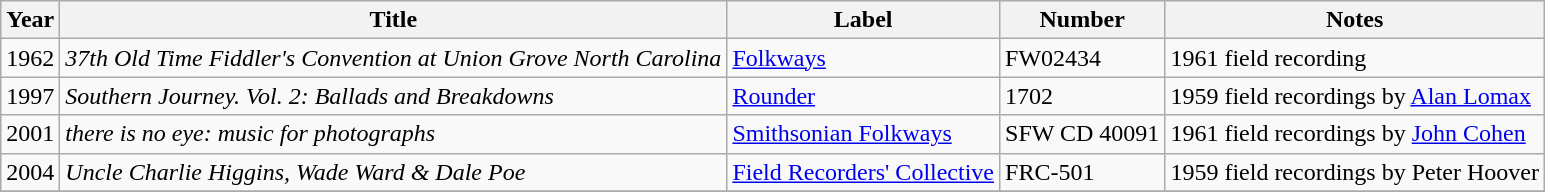<table class="wikitable">
<tr>
<th>Year</th>
<th>Title</th>
<th>Label</th>
<th>Number</th>
<th>Notes</th>
</tr>
<tr>
<td>1962</td>
<td><em>37th Old Time Fiddler's Convention at Union Grove North Carolina</em></td>
<td><a href='#'>Folkways</a></td>
<td>FW02434</td>
<td>1961 field recording</td>
</tr>
<tr>
<td>1997</td>
<td><em>Southern Journey.  Vol. 2: Ballads and Breakdowns</em></td>
<td><a href='#'>Rounder</a></td>
<td>1702</td>
<td>1959 field recordings by <a href='#'>Alan Lomax</a></td>
</tr>
<tr>
<td>2001</td>
<td><em>there is no eye: music for photographs</em></td>
<td><a href='#'>Smithsonian Folkways</a></td>
<td>SFW CD 40091</td>
<td>1961 field recordings by <a href='#'>John Cohen</a></td>
</tr>
<tr>
<td>2004</td>
<td><em>Uncle Charlie Higgins, Wade Ward & Dale Poe </em></td>
<td><a href='#'>Field Recorders' Collective</a></td>
<td>FRC-501</td>
<td>1959 field recordings by Peter Hoover</td>
</tr>
<tr>
</tr>
</table>
